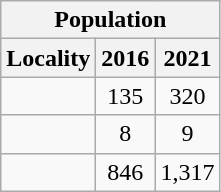<table class="wikitable" style="text-align:center;">
<tr>
<th colspan="3" style="text-align:center; font-weight:bold">Population</th>
</tr>
<tr>
<th style="text-align:center; background:  font-weight:bold">Locality</th>
<th style="text-align:center; background:  font-weight:bold"><strong>2016</strong></th>
<th style="text-align:center; background:  font-weight:bold"><strong>2021</strong></th>
</tr>
<tr>
<td></td>
<td>135</td>
<td>320</td>
</tr>
<tr>
<td></td>
<td>8</td>
<td>9</td>
</tr>
<tr>
<td></td>
<td>846</td>
<td>1,317</td>
</tr>
</table>
